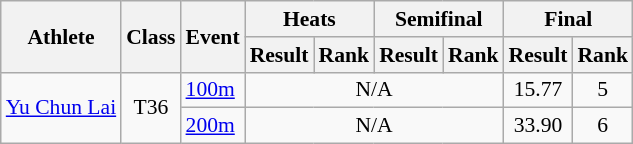<table class=wikitable style="font-size:90%">
<tr>
<th rowspan="2">Athlete</th>
<th rowspan="2">Class</th>
<th rowspan="2">Event</th>
<th colspan="2">Heats</th>
<th colspan="2">Semifinal</th>
<th colspan="2">Final</th>
</tr>
<tr>
<th>Result</th>
<th>Rank</th>
<th>Result</th>
<th>Rank</th>
<th>Result</th>
<th>Rank</th>
</tr>
<tr>
<td rowspan="2"><a href='#'>Yu Chun Lai</a></td>
<td rowspan="2" style="text-align:center;">T36</td>
<td><a href='#'>100m</a></td>
<td style="text-align:center;" colspan="4">N/A</td>
<td style="text-align:center;">15.77</td>
<td style="text-align:center;">5</td>
</tr>
<tr>
<td><a href='#'>200m</a></td>
<td style="text-align:center;" colspan="4">N/A</td>
<td style="text-align:center;">33.90</td>
<td style="text-align:center;">6</td>
</tr>
</table>
